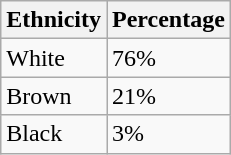<table class="wikitable">
<tr>
<th>Ethnicity</th>
<th>Percentage</th>
</tr>
<tr>
<td>White</td>
<td>76%</td>
</tr>
<tr>
<td>Brown</td>
<td>21%</td>
</tr>
<tr>
<td>Black</td>
<td>3%</td>
</tr>
</table>
